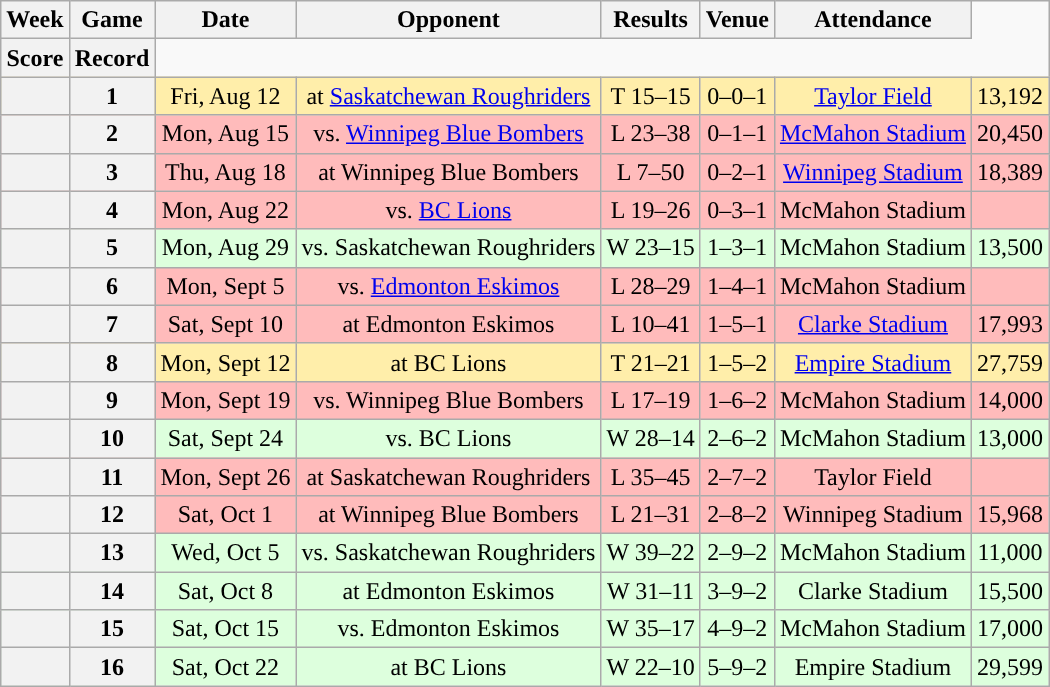<table class="wikitable" style="text-align:center">
<tr>
<th>Week</th>
<th>Game</th>
<th>Date</th>
<th>Opponent</th>
<th>Results</th>
<th>Venue</th>
<th>Attendance</th>
</tr>
<tr>
<th>Score</th>
<th>Record</th>
</tr>
<tr style="background:#ffeeaa">
<th></th>
<th>1</th>
<td>Fri, Aug 12</td>
<td>at <a href='#'>Saskatchewan Roughriders</a></td>
<td>T 15–15</td>
<td>0–0–1</td>
<td><a href='#'>Taylor Field</a></td>
<td>13,192</td>
</tr>
<tr style="background:#ffbbbb">
<th></th>
<th>2</th>
<td>Mon, Aug 15</td>
<td>vs. <a href='#'>Winnipeg Blue Bombers</a></td>
<td>L 23–38</td>
<td>0–1–1</td>
<td><a href='#'>McMahon Stadium</a></td>
<td>20,450</td>
</tr>
<tr style="background:#ffbbbb">
<th></th>
<th>3</th>
<td>Thu, Aug 18</td>
<td>at Winnipeg Blue Bombers</td>
<td>L 7–50</td>
<td>0–2–1</td>
<td><a href='#'>Winnipeg Stadium</a></td>
<td>18,389</td>
</tr>
<tr style="background:#ffbbbb">
<th></th>
<th>4</th>
<td>Mon, Aug 22</td>
<td>vs. <a href='#'>BC Lions</a></td>
<td>L 19–26</td>
<td>0–3–1</td>
<td>McMahon Stadium</td>
<td></td>
</tr>
<tr style="background:#ddffdd">
<th></th>
<th>5</th>
<td>Mon, Aug 29</td>
<td>vs. Saskatchewan Roughriders</td>
<td>W 23–15</td>
<td>1–3–1</td>
<td>McMahon Stadium</td>
<td>13,500</td>
</tr>
<tr style="background:#ffbbbb">
<th></th>
<th>6</th>
<td>Mon, Sept 5</td>
<td>vs. <a href='#'>Edmonton Eskimos</a></td>
<td>L 28–29</td>
<td>1–4–1</td>
<td>McMahon Stadium</td>
<td></td>
</tr>
<tr style="background:#ffbbbb">
<th></th>
<th>7</th>
<td>Sat, Sept 10</td>
<td>at Edmonton Eskimos</td>
<td>L 10–41</td>
<td>1–5–1</td>
<td><a href='#'>Clarke Stadium</a></td>
<td>17,993</td>
</tr>
<tr style="background:#ffeeaa">
<th></th>
<th>8</th>
<td>Mon, Sept 12</td>
<td>at BC Lions</td>
<td>T 21–21</td>
<td>1–5–2</td>
<td><a href='#'>Empire Stadium</a></td>
<td>27,759</td>
</tr>
<tr style="background:#ffbbbb">
<th></th>
<th>9</th>
<td>Mon, Sept 19</td>
<td>vs. Winnipeg Blue Bombers</td>
<td>L 17–19</td>
<td>1–6–2</td>
<td>McMahon Stadium</td>
<td>14,000</td>
</tr>
<tr style="background:#ddffdd">
<th></th>
<th>10</th>
<td>Sat, Sept 24</td>
<td>vs. BC Lions</td>
<td>W 28–14</td>
<td>2–6–2</td>
<td>McMahon Stadium</td>
<td>13,000</td>
</tr>
<tr style="background:#ffbbbb">
<th></th>
<th>11</th>
<td>Mon, Sept 26</td>
<td>at Saskatchewan Roughriders</td>
<td>L 35–45</td>
<td>2–7–2</td>
<td>Taylor Field</td>
<td></td>
</tr>
<tr style="background:#ffbbbb">
<th></th>
<th>12</th>
<td>Sat, Oct 1</td>
<td>at Winnipeg Blue Bombers</td>
<td>L 21–31</td>
<td>2–8–2</td>
<td>Winnipeg Stadium</td>
<td>15,968</td>
</tr>
<tr style="background:#ddffdd">
<th></th>
<th>13</th>
<td>Wed, Oct 5</td>
<td>vs. Saskatchewan Roughriders</td>
<td>W 39–22</td>
<td>2–9–2</td>
<td>McMahon Stadium</td>
<td>11,000</td>
</tr>
<tr style="background:#ddffdd">
<th></th>
<th>14</th>
<td>Sat, Oct 8</td>
<td>at Edmonton Eskimos</td>
<td>W 31–11</td>
<td>3–9–2</td>
<td>Clarke Stadium</td>
<td>15,500</td>
</tr>
<tr style="background:#ddffdd">
<th></th>
<th>15</th>
<td>Sat, Oct 15</td>
<td>vs. Edmonton Eskimos</td>
<td>W 35–17</td>
<td>4–9–2</td>
<td>McMahon Stadium</td>
<td>17,000</td>
</tr>
<tr style="background:#ddffdd">
<th></th>
<th>16</th>
<td>Sat, Oct 22</td>
<td>at BC Lions</td>
<td>W 22–10</td>
<td>5–9–2</td>
<td>Empire Stadium</td>
<td>29,599</td>
</tr>
</table>
